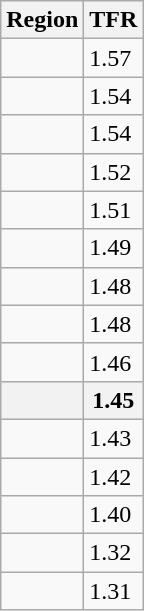<table class="wikitable sortable">
<tr>
<th>Region</th>
<th>TFR</th>
</tr>
<tr>
<td></td>
<td>1.57</td>
</tr>
<tr>
<td></td>
<td>1.54</td>
</tr>
<tr>
<td></td>
<td>1.54</td>
</tr>
<tr>
<td></td>
<td>1.52</td>
</tr>
<tr>
<td></td>
<td>1.51</td>
</tr>
<tr>
<td></td>
<td>1.49</td>
</tr>
<tr>
<td></td>
<td>1.48</td>
</tr>
<tr>
<td></td>
<td>1.48</td>
</tr>
<tr>
<td></td>
<td>1.46</td>
</tr>
<tr>
<th></th>
<th>1.45</th>
</tr>
<tr>
<td></td>
<td>1.43</td>
</tr>
<tr>
<td></td>
<td>1.42</td>
</tr>
<tr>
<td></td>
<td>1.40</td>
</tr>
<tr>
<td></td>
<td>1.32</td>
</tr>
<tr>
<td></td>
<td>1.31</td>
</tr>
</table>
